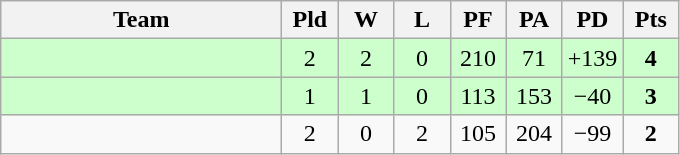<table class=wikitable style="text-align:center">
<tr>
<th width=180>Team</th>
<th width=30>Pld</th>
<th width=30>W</th>
<th width=30>L</th>
<th width=30>PF</th>
<th width=30>PA</th>
<th width=30>PD</th>
<th width=30>Pts</th>
</tr>
<tr align=center bgcolor="#ccffcc">
<td align=left></td>
<td>2</td>
<td>2</td>
<td>0</td>
<td>210</td>
<td>71</td>
<td>+139</td>
<td><strong>4</strong></td>
</tr>
<tr align=center bgcolor="#ccffcc">
<td align=left></td>
<td>1</td>
<td>1</td>
<td>0</td>
<td>113</td>
<td>153</td>
<td>−40</td>
<td><strong>3</strong></td>
</tr>
<tr align=center>
<td align=left></td>
<td>2</td>
<td>0</td>
<td>2</td>
<td>105</td>
<td>204</td>
<td>−99</td>
<td><strong>2</strong></td>
</tr>
</table>
